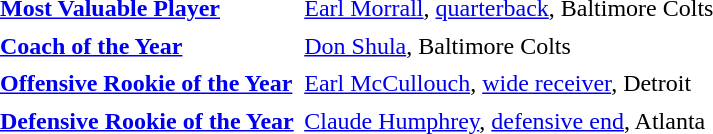<table cellpadding="3" cellspacing="1">
<tr>
<td><strong><a href='#'>Most Valuable Player</a></strong></td>
<td><a href='#'>Earl Morrall</a>, <a href='#'>quarterback</a>, Baltimore Colts</td>
</tr>
<tr>
<td><strong><a href='#'>Coach of the Year</a></strong></td>
<td><a href='#'>Don Shula</a>, Baltimore Colts</td>
</tr>
<tr>
<td><strong><a href='#'>Offensive Rookie of the Year</a></strong></td>
<td><a href='#'>Earl McCullouch</a>, <a href='#'>wide receiver</a>, Detroit</td>
</tr>
<tr>
<td><strong><a href='#'>Defensive Rookie of the Year</a></strong></td>
<td><a href='#'>Claude Humphrey</a>, <a href='#'>defensive end</a>, Atlanta</td>
</tr>
</table>
